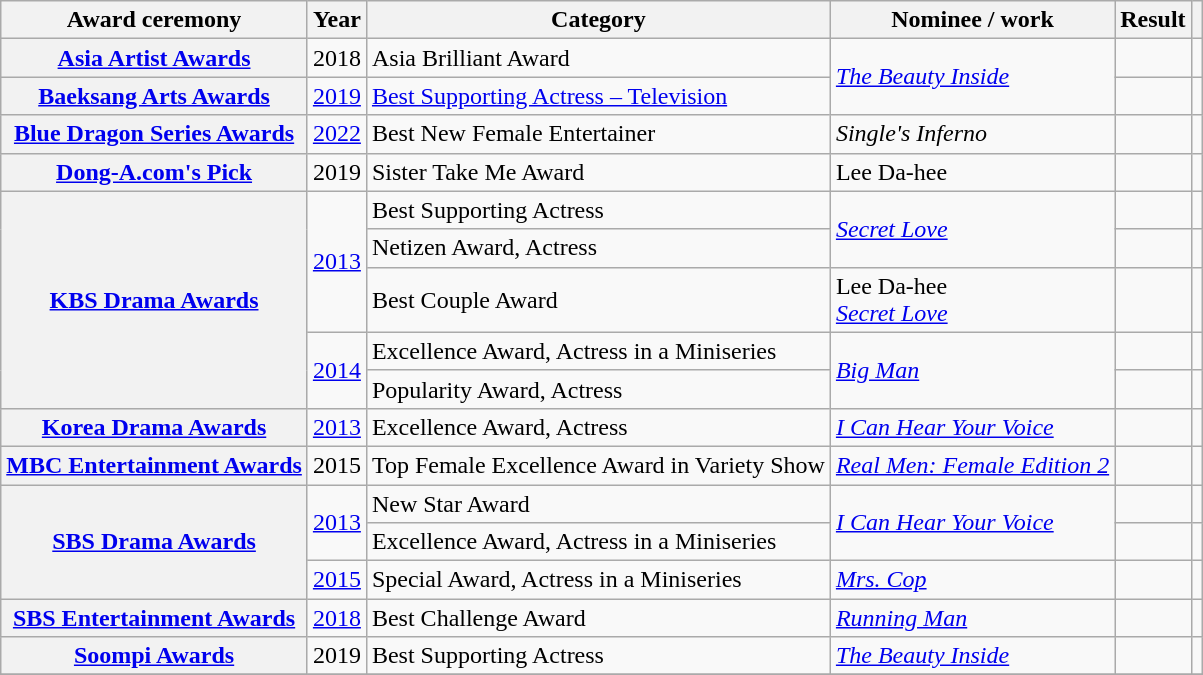<table class="wikitable sortable plainrowheaders">
<tr>
<th scope="col">Award ceremony</th>
<th scope="col">Year</th>
<th scope="col">Category</th>
<th scope="col">Nominee / work</th>
<th scope="col">Result</th>
<th scope="col" class="unsortable"></th>
</tr>
<tr>
<th scope="row"><a href='#'>Asia Artist Awards</a></th>
<td>2018</td>
<td>Asia Brilliant Award</td>
<td rowspan="2"><em><a href='#'>The Beauty Inside</a></em></td>
<td></td>
<td></td>
</tr>
<tr>
<th scope="row"><a href='#'>Baeksang Arts Awards</a></th>
<td><a href='#'>2019</a></td>
<td><a href='#'>Best Supporting Actress – Television</a></td>
<td></td>
<td></td>
</tr>
<tr>
<th rowspan="1" scope="row"><a href='#'>Blue Dragon Series Awards</a></th>
<td><a href='#'>2022</a></td>
<td>Best New Female Entertainer</td>
<td><em>Single's Inferno</em></td>
<td></td>
<td></td>
</tr>
<tr>
<th scope="row"><a href='#'>Dong-A.com's Pick</a></th>
<td>2019</td>
<td>Sister Take Me Award</td>
<td>Lee Da-hee</td>
<td></td>
<td></td>
</tr>
<tr>
<th scope="row" rowspan="5"><a href='#'>KBS Drama Awards</a></th>
<td rowspan="3"><a href='#'>2013</a></td>
<td>Best Supporting Actress</td>
<td rowspan="2"><em><a href='#'>Secret Love</a></em></td>
<td></td>
<td></td>
</tr>
<tr>
<td>Netizen Award, Actress</td>
<td></td>
<td></td>
</tr>
<tr>
<td>Best Couple Award</td>
<td>Lee Da-hee <br><em><a href='#'>Secret Love</a></em></td>
<td></td>
<td></td>
</tr>
<tr>
<td rowspan="2"><a href='#'>2014</a></td>
<td>Excellence Award, Actress in a Miniseries</td>
<td rowspan="2"><em><a href='#'>Big Man</a></em></td>
<td></td>
<td></td>
</tr>
<tr>
<td>Popularity Award, Actress</td>
<td></td>
<td></td>
</tr>
<tr>
<th scope="row"><a href='#'>Korea Drama Awards</a></th>
<td><a href='#'>2013</a></td>
<td>Excellence Award, Actress</td>
<td><em><a href='#'>I Can Hear Your Voice</a></em></td>
<td></td>
<td></td>
</tr>
<tr>
<th scope="row"><a href='#'>MBC Entertainment Awards</a></th>
<td>2015</td>
<td>Top Female Excellence Award in Variety Show</td>
<td><em><a href='#'>Real Men: Female Edition 2</a></em></td>
<td></td>
<td></td>
</tr>
<tr>
<th scope="row" rowspan="3"><a href='#'>SBS Drama Awards</a></th>
<td rowspan="2"><a href='#'>2013</a></td>
<td>New Star Award</td>
<td rowspan="2"><em><a href='#'>I Can Hear Your Voice</a></em></td>
<td></td>
<td></td>
</tr>
<tr>
<td>Excellence Award, Actress in a Miniseries</td>
<td></td>
<td></td>
</tr>
<tr>
<td><a href='#'>2015</a></td>
<td>Special Award, Actress in a Miniseries</td>
<td><em><a href='#'>Mrs. Cop</a></em></td>
<td></td>
<td></td>
</tr>
<tr>
<th scope="row"><a href='#'>SBS Entertainment Awards</a></th>
<td><a href='#'>2018</a></td>
<td>Best Challenge Award</td>
<td><em><a href='#'>Running Man</a></em></td>
<td></td>
<td></td>
</tr>
<tr>
<th scope="row"><a href='#'>Soompi Awards</a></th>
<td>2019</td>
<td>Best Supporting Actress</td>
<td><em><a href='#'>The Beauty Inside</a></em></td>
<td></td>
<td></td>
</tr>
<tr>
</tr>
</table>
